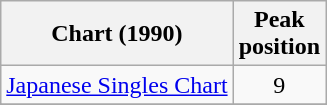<table class="wikitable sortable">
<tr>
<th>Chart (1990)</th>
<th>Peak<br>position</th>
</tr>
<tr>
<td><a href='#'>Japanese Singles Chart</a></td>
<td align="center">9</td>
</tr>
<tr>
</tr>
<tr>
</tr>
<tr>
</tr>
<tr>
</tr>
</table>
